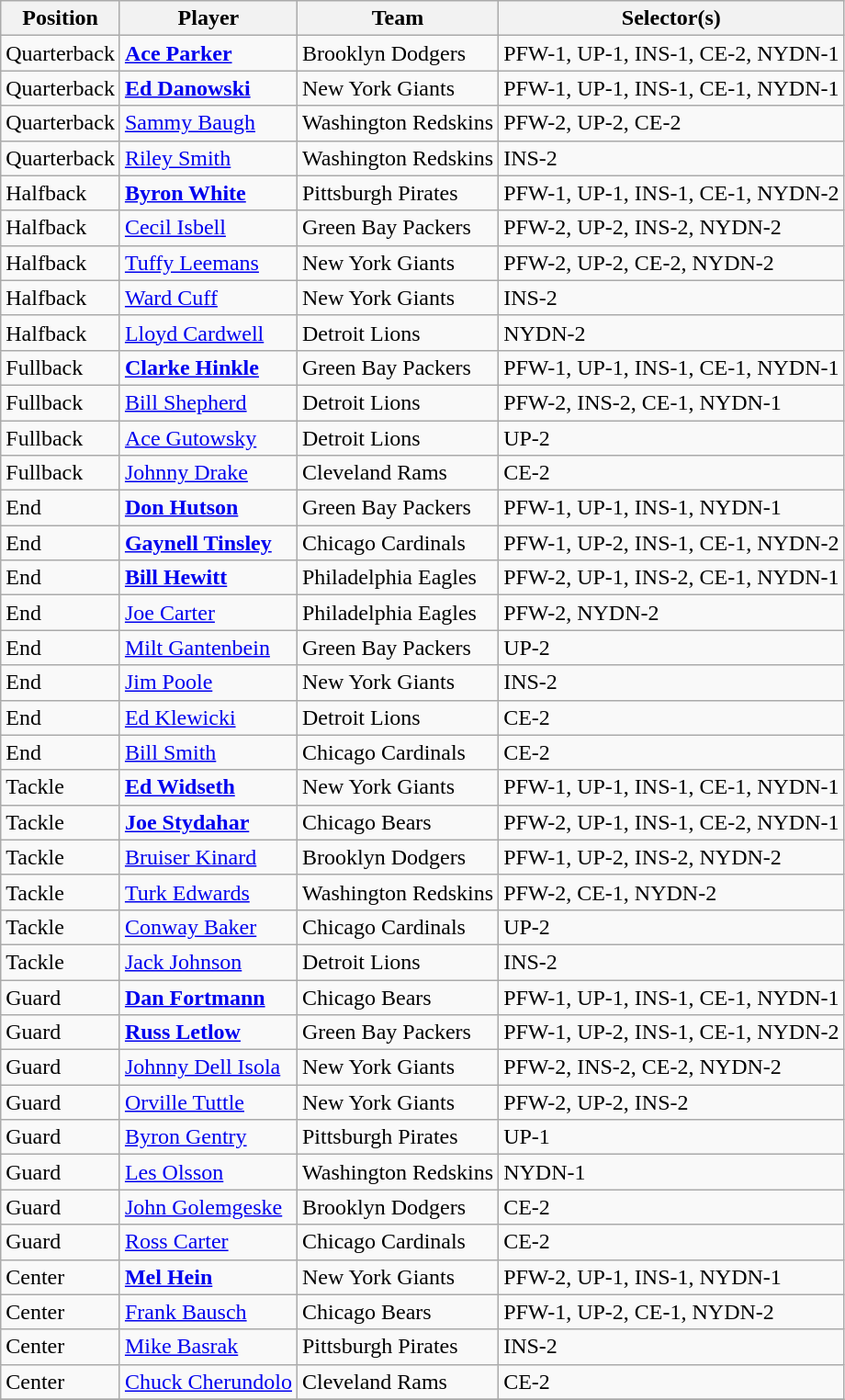<table class="wikitable" style="text-align:left;">
<tr>
<th>Position</th>
<th>Player</th>
<th>Team</th>
<th>Selector(s)</th>
</tr>
<tr>
<td>Quarterback</td>
<td><strong><a href='#'>Ace Parker</a></strong></td>
<td>Brooklyn Dodgers</td>
<td>PFW-1, UP-1, INS-1, CE-2, NYDN-1</td>
</tr>
<tr>
<td>Quarterback</td>
<td><strong><a href='#'>Ed Danowski</a></strong></td>
<td>New York Giants</td>
<td>PFW-1, UP-1, INS-1, CE-1, NYDN-1</td>
</tr>
<tr>
<td>Quarterback</td>
<td><a href='#'>Sammy Baugh</a></td>
<td>Washington Redskins</td>
<td>PFW-2, UP-2, CE-2</td>
</tr>
<tr>
<td>Quarterback</td>
<td><a href='#'>Riley Smith</a></td>
<td>Washington Redskins</td>
<td>INS-2</td>
</tr>
<tr>
<td>Halfback</td>
<td><strong><a href='#'>Byron White</a></strong></td>
<td>Pittsburgh Pirates</td>
<td>PFW-1, UP-1, INS-1, CE-1, NYDN-2</td>
</tr>
<tr>
<td>Halfback</td>
<td><a href='#'>Cecil Isbell</a></td>
<td>Green Bay Packers</td>
<td>PFW-2, UP-2, INS-2, NYDN-2</td>
</tr>
<tr>
<td>Halfback</td>
<td><a href='#'>Tuffy Leemans</a></td>
<td>New York Giants</td>
<td>PFW-2, UP-2, CE-2, NYDN-2</td>
</tr>
<tr>
<td>Halfback</td>
<td><a href='#'>Ward Cuff</a></td>
<td>New York Giants</td>
<td>INS-2</td>
</tr>
<tr>
<td>Halfback</td>
<td><a href='#'>Lloyd Cardwell</a></td>
<td>Detroit Lions</td>
<td>NYDN-2</td>
</tr>
<tr>
<td>Fullback</td>
<td><strong><a href='#'>Clarke Hinkle</a></strong></td>
<td>Green Bay Packers</td>
<td>PFW-1, UP-1, INS-1, CE-1, NYDN-1</td>
</tr>
<tr>
<td>Fullback</td>
<td><a href='#'>Bill Shepherd</a></td>
<td>Detroit Lions</td>
<td>PFW-2, INS-2, CE-1, NYDN-1</td>
</tr>
<tr>
<td>Fullback</td>
<td><a href='#'>Ace Gutowsky</a></td>
<td>Detroit Lions</td>
<td>UP-2</td>
</tr>
<tr>
<td>Fullback</td>
<td><a href='#'>Johnny Drake</a></td>
<td>Cleveland Rams</td>
<td>CE-2</td>
</tr>
<tr>
<td>End</td>
<td><strong><a href='#'>Don Hutson</a></strong></td>
<td>Green Bay Packers</td>
<td>PFW-1, UP-1, INS-1, NYDN-1</td>
</tr>
<tr>
<td>End</td>
<td><strong><a href='#'>Gaynell Tinsley</a></strong></td>
<td>Chicago Cardinals</td>
<td>PFW-1, UP-2, INS-1, CE-1, NYDN-2</td>
</tr>
<tr>
<td>End</td>
<td><strong><a href='#'>Bill Hewitt</a></strong></td>
<td>Philadelphia Eagles</td>
<td>PFW-2, UP-1, INS-2, CE-1, NYDN-1</td>
</tr>
<tr>
<td>End</td>
<td><a href='#'>Joe Carter</a></td>
<td>Philadelphia Eagles</td>
<td>PFW-2, NYDN-2</td>
</tr>
<tr>
<td>End</td>
<td><a href='#'>Milt Gantenbein</a></td>
<td>Green Bay Packers</td>
<td>UP-2</td>
</tr>
<tr>
<td>End</td>
<td><a href='#'>Jim Poole</a></td>
<td>New York Giants</td>
<td>INS-2</td>
</tr>
<tr>
<td>End</td>
<td><a href='#'>Ed Klewicki</a></td>
<td>Detroit Lions</td>
<td>CE-2</td>
</tr>
<tr>
<td>End</td>
<td><a href='#'>Bill Smith</a></td>
<td>Chicago Cardinals</td>
<td>CE-2</td>
</tr>
<tr>
<td>Tackle</td>
<td><strong><a href='#'>Ed Widseth</a></strong></td>
<td>New York Giants</td>
<td>PFW-1, UP-1, INS-1, CE-1, NYDN-1</td>
</tr>
<tr>
<td>Tackle</td>
<td><strong><a href='#'>Joe Stydahar</a></strong></td>
<td>Chicago Bears</td>
<td>PFW-2, UP-1, INS-1, CE-2, NYDN-1</td>
</tr>
<tr>
<td>Tackle</td>
<td><a href='#'>Bruiser Kinard</a></td>
<td>Brooklyn Dodgers</td>
<td>PFW-1, UP-2, INS-2, NYDN-2</td>
</tr>
<tr>
<td>Tackle</td>
<td><a href='#'>Turk Edwards</a></td>
<td>Washington Redskins</td>
<td>PFW-2, CE-1, NYDN-2</td>
</tr>
<tr>
<td>Tackle</td>
<td><a href='#'>Conway Baker</a></td>
<td>Chicago Cardinals</td>
<td>UP-2</td>
</tr>
<tr>
<td>Tackle</td>
<td><a href='#'>Jack Johnson</a></td>
<td>Detroit Lions</td>
<td>INS-2</td>
</tr>
<tr>
<td>Guard</td>
<td><strong><a href='#'>Dan Fortmann</a></strong></td>
<td>Chicago Bears</td>
<td>PFW-1, UP-1, INS-1, CE-1, NYDN-1</td>
</tr>
<tr>
<td>Guard</td>
<td><strong><a href='#'>Russ Letlow</a></strong></td>
<td>Green Bay Packers</td>
<td>PFW-1, UP-2, INS-1, CE-1, NYDN-2</td>
</tr>
<tr>
<td>Guard</td>
<td><a href='#'>Johnny Dell Isola</a></td>
<td>New York Giants</td>
<td>PFW-2, INS-2, CE-2, NYDN-2</td>
</tr>
<tr>
<td>Guard</td>
<td><a href='#'>Orville Tuttle</a></td>
<td>New York Giants</td>
<td>PFW-2, UP-2, INS-2</td>
</tr>
<tr>
<td>Guard</td>
<td><a href='#'>Byron Gentry</a></td>
<td>Pittsburgh Pirates</td>
<td>UP-1</td>
</tr>
<tr>
<td>Guard</td>
<td><a href='#'>Les Olsson</a></td>
<td>Washington Redskins</td>
<td>NYDN-1</td>
</tr>
<tr>
<td>Guard</td>
<td><a href='#'>John Golemgeske</a></td>
<td>Brooklyn Dodgers</td>
<td>CE-2</td>
</tr>
<tr>
<td>Guard</td>
<td><a href='#'>Ross Carter</a></td>
<td>Chicago Cardinals</td>
<td>CE-2</td>
</tr>
<tr>
<td>Center</td>
<td><strong><a href='#'>Mel Hein</a></strong></td>
<td>New York Giants</td>
<td>PFW-2, UP-1, INS-1, NYDN-1</td>
</tr>
<tr>
<td>Center</td>
<td><a href='#'>Frank Bausch</a></td>
<td>Chicago Bears</td>
<td>PFW-1, UP-2, CE-1, NYDN-2</td>
</tr>
<tr>
<td>Center</td>
<td><a href='#'>Mike Basrak</a></td>
<td>Pittsburgh Pirates</td>
<td>INS-2</td>
</tr>
<tr>
<td>Center</td>
<td><a href='#'>Chuck Cherundolo</a></td>
<td>Cleveland Rams</td>
<td>CE-2</td>
</tr>
<tr>
</tr>
</table>
